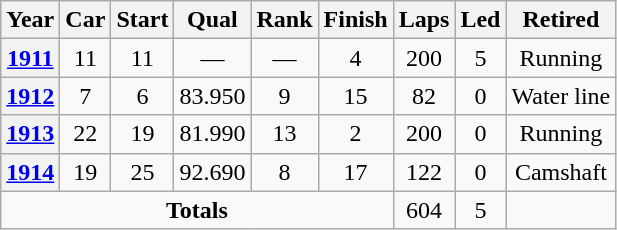<table class="wikitable" style="text-align:center">
<tr>
<th>Year</th>
<th>Car</th>
<th>Start</th>
<th>Qual</th>
<th>Rank</th>
<th>Finish</th>
<th>Laps</th>
<th>Led</th>
<th>Retired</th>
</tr>
<tr>
<th><a href='#'>1911</a></th>
<td>11</td>
<td>11</td>
<td>—</td>
<td>—</td>
<td>4</td>
<td>200</td>
<td>5</td>
<td>Running</td>
</tr>
<tr>
<th><a href='#'>1912</a></th>
<td>7</td>
<td>6</td>
<td>83.950</td>
<td>9</td>
<td>15</td>
<td>82</td>
<td>0</td>
<td>Water line</td>
</tr>
<tr>
<th><a href='#'>1913</a></th>
<td>22</td>
<td>19</td>
<td>81.990</td>
<td>13</td>
<td>2</td>
<td>200</td>
<td>0</td>
<td>Running</td>
</tr>
<tr>
<th><a href='#'>1914</a></th>
<td>19</td>
<td>25</td>
<td>92.690</td>
<td>8</td>
<td>17</td>
<td>122</td>
<td>0</td>
<td>Camshaft</td>
</tr>
<tr>
<td colspan=6><strong>Totals</strong></td>
<td>604</td>
<td>5</td>
<td></td>
</tr>
</table>
